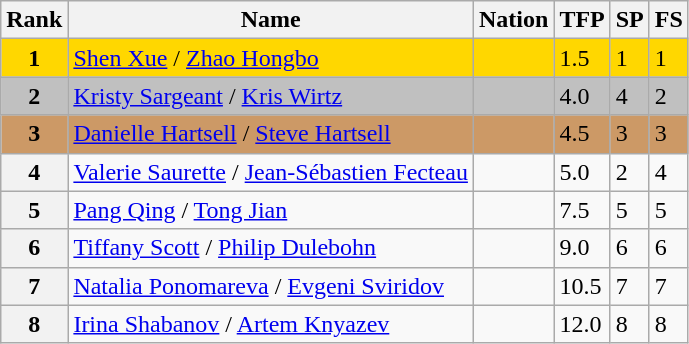<table class="wikitable">
<tr>
<th>Rank</th>
<th>Name</th>
<th>Nation</th>
<th>TFP</th>
<th>SP</th>
<th>FS</th>
</tr>
<tr bgcolor="gold">
<td align="center"><strong>1</strong></td>
<td><a href='#'>Shen Xue</a> / <a href='#'>Zhao Hongbo</a></td>
<td></td>
<td>1.5</td>
<td>1</td>
<td>1</td>
</tr>
<tr bgcolor="silver">
<td align="center"><strong>2</strong></td>
<td><a href='#'>Kristy Sargeant</a> / <a href='#'>Kris Wirtz</a></td>
<td></td>
<td>4.0</td>
<td>4</td>
<td>2</td>
</tr>
<tr bgcolor="cc9966">
<td align="center"><strong>3</strong></td>
<td><a href='#'>Danielle Hartsell</a> / <a href='#'>Steve Hartsell</a></td>
<td></td>
<td>4.5</td>
<td>3</td>
<td>3</td>
</tr>
<tr>
<th>4</th>
<td><a href='#'>Valerie Saurette</a> / <a href='#'>Jean-Sébastien Fecteau</a></td>
<td></td>
<td>5.0</td>
<td>2</td>
<td>4</td>
</tr>
<tr>
<th>5</th>
<td><a href='#'>Pang Qing</a> / <a href='#'>Tong Jian</a></td>
<td></td>
<td>7.5</td>
<td>5</td>
<td>5</td>
</tr>
<tr>
<th>6</th>
<td><a href='#'>Tiffany Scott</a> / <a href='#'>Philip Dulebohn</a></td>
<td></td>
<td>9.0</td>
<td>6</td>
<td>6</td>
</tr>
<tr>
<th>7</th>
<td><a href='#'>Natalia Ponomareva</a> / <a href='#'>Evgeni Sviridov</a></td>
<td></td>
<td>10.5</td>
<td>7</td>
<td>7</td>
</tr>
<tr>
<th>8</th>
<td><a href='#'>Irina Shabanov</a> / <a href='#'>Artem Knyazev</a></td>
<td></td>
<td>12.0</td>
<td>8</td>
<td>8</td>
</tr>
</table>
